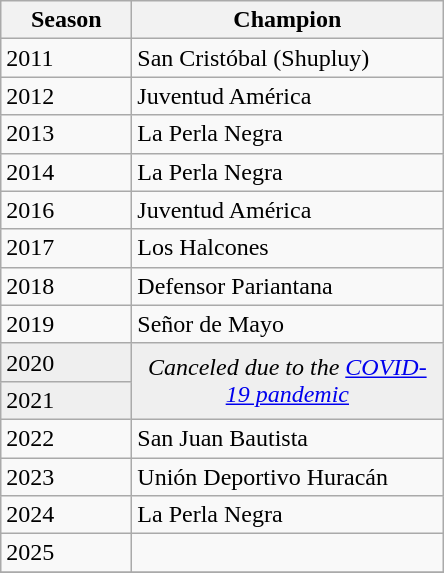<table class="wikitable sortable">
<tr>
<th width=80px>Season</th>
<th width=200px>Champion</th>
</tr>
<tr>
<td>2011</td>
<td>San Cristóbal (Shupluy)</td>
</tr>
<tr>
<td>2012</td>
<td>Juventud América</td>
</tr>
<tr>
<td>2013</td>
<td>La Perla Negra</td>
</tr>
<tr>
<td>2014</td>
<td>La Perla Negra</td>
</tr>
<tr>
<td>2016</td>
<td>Juventud América</td>
</tr>
<tr>
<td>2017</td>
<td>Los Halcones</td>
</tr>
<tr>
<td>2018</td>
<td>Defensor Pariantana</td>
</tr>
<tr>
<td>2019</td>
<td>Señor de Mayo</td>
</tr>
<tr bgcolor=#efefef>
<td>2020</td>
<td rowspan=2 colspan="1" align=center><em>Canceled due to the <a href='#'>COVID-19 pandemic</a></em></td>
</tr>
<tr bgcolor=#efefef>
<td>2021</td>
</tr>
<tr>
<td>2022</td>
<td>San Juan Bautista</td>
</tr>
<tr>
<td>2023</td>
<td>Unión Deportivo Huracán</td>
</tr>
<tr>
<td>2024</td>
<td>La Perla Negra</td>
</tr>
<tr>
<td>2025</td>
<td></td>
</tr>
<tr>
</tr>
</table>
